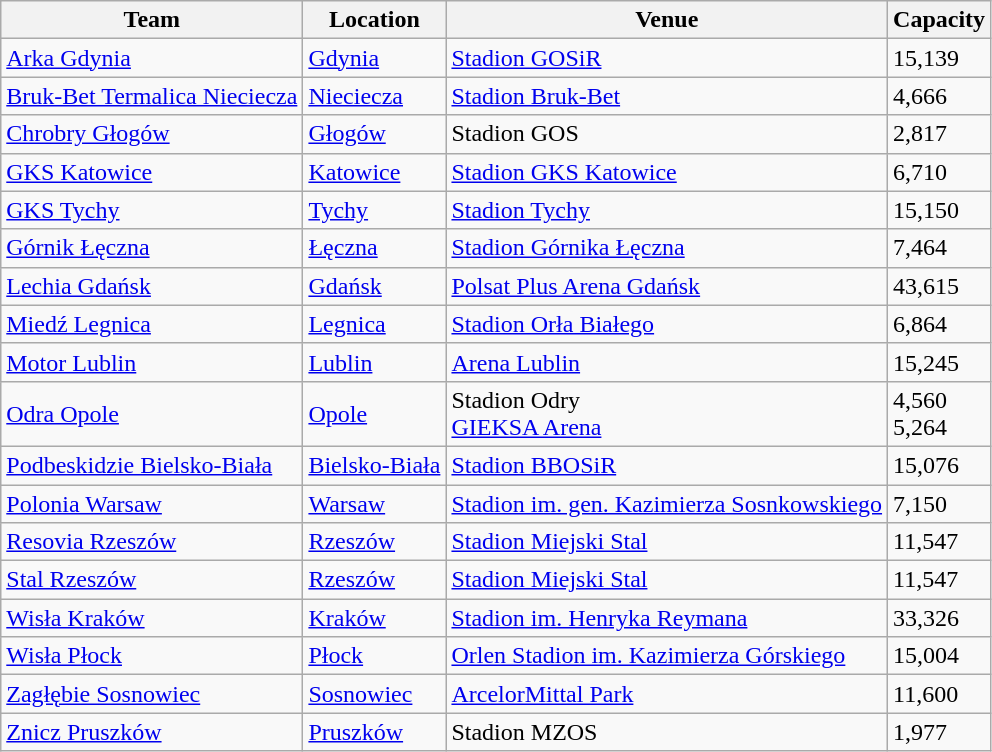<table class="wikitable sortable" style="text-align: left;">
<tr>
<th>Team</th>
<th>Location</th>
<th>Venue</th>
<th>Capacity</th>
</tr>
<tr>
<td><a href='#'>Arka Gdynia</a></td>
<td><a href='#'>Gdynia</a></td>
<td><a href='#'>Stadion GOSiR</a></td>
<td>15,139</td>
</tr>
<tr>
<td><a href='#'>Bruk-Bet Termalica Nieciecza</a></td>
<td><a href='#'>Nieciecza</a></td>
<td><a href='#'>Stadion Bruk-Bet</a></td>
<td>4,666</td>
</tr>
<tr>
<td><a href='#'>Chrobry Głogów</a></td>
<td><a href='#'>Głogów</a></td>
<td>Stadion GOS</td>
<td>2,817</td>
</tr>
<tr>
<td><a href='#'>GKS Katowice</a></td>
<td><a href='#'>Katowice</a></td>
<td><a href='#'>Stadion GKS Katowice</a></td>
<td>6,710</td>
</tr>
<tr>
<td><a href='#'>GKS Tychy</a></td>
<td><a href='#'>Tychy</a></td>
<td><a href='#'>Stadion Tychy</a></td>
<td>15,150</td>
</tr>
<tr>
<td><a href='#'>Górnik Łęczna</a></td>
<td><a href='#'>Łęczna</a></td>
<td><a href='#'>Stadion Górnika Łęczna</a></td>
<td>7,464</td>
</tr>
<tr>
<td><a href='#'>Lechia Gdańsk</a></td>
<td><a href='#'>Gdańsk</a></td>
<td><a href='#'>Polsat Plus Arena Gdańsk</a></td>
<td>43,615</td>
</tr>
<tr>
<td><a href='#'>Miedź Legnica</a></td>
<td><a href='#'>Legnica</a></td>
<td><a href='#'>Stadion Orła Białego</a></td>
<td>6,864</td>
</tr>
<tr>
<td><a href='#'>Motor Lublin</a></td>
<td><a href='#'>Lublin</a></td>
<td><a href='#'>Arena Lublin</a></td>
<td>15,245</td>
</tr>
<tr>
<td><a href='#'>Odra Opole</a></td>
<td><a href='#'>Opole</a></td>
<td Stadion Miejski (Opole)>Stadion Odry<br><a href='#'>GIEKSA Arena</a></td>
<td>4,560<br>5,264</td>
</tr>
<tr>
<td><a href='#'>Podbeskidzie Bielsko-Biała</a></td>
<td><a href='#'>Bielsko-Biała</a></td>
<td><a href='#'>Stadion BBOSiR</a></td>
<td>15,076</td>
</tr>
<tr>
<td><a href='#'>Polonia Warsaw</a></td>
<td><a href='#'>Warsaw</a></td>
<td><a href='#'>Stadion im. gen. Kazimierza Sosnkowskiego</a></td>
<td>7,150</td>
</tr>
<tr>
<td><a href='#'>Resovia Rzeszów</a></td>
<td><a href='#'>Rzeszów</a></td>
<td><a href='#'>Stadion Miejski Stal</a></td>
<td>11,547</td>
</tr>
<tr>
<td><a href='#'>Stal Rzeszów</a></td>
<td><a href='#'>Rzeszów</a></td>
<td><a href='#'>Stadion Miejski Stal</a></td>
<td>11,547</td>
</tr>
<tr>
<td><a href='#'>Wisła Kraków</a></td>
<td><a href='#'>Kraków</a></td>
<td><a href='#'>Stadion im. Henryka Reymana</a></td>
<td>33,326</td>
</tr>
<tr>
<td><a href='#'>Wisła Płock</a></td>
<td><a href='#'>Płock</a></td>
<td><a href='#'>Orlen Stadion im. Kazimierza Górskiego</a></td>
<td>15,004</td>
</tr>
<tr>
<td><a href='#'>Zagłębie Sosnowiec</a></td>
<td><a href='#'>Sosnowiec</a></td>
<td><a href='#'>ArcelorMittal Park</a></td>
<td>11,600</td>
</tr>
<tr>
<td><a href='#'>Znicz Pruszków</a></td>
<td><a href='#'>Pruszków</a></td>
<td Stadion Miejski (Pruszków)>Stadion MZOS</td>
<td>1,977</td>
</tr>
</table>
